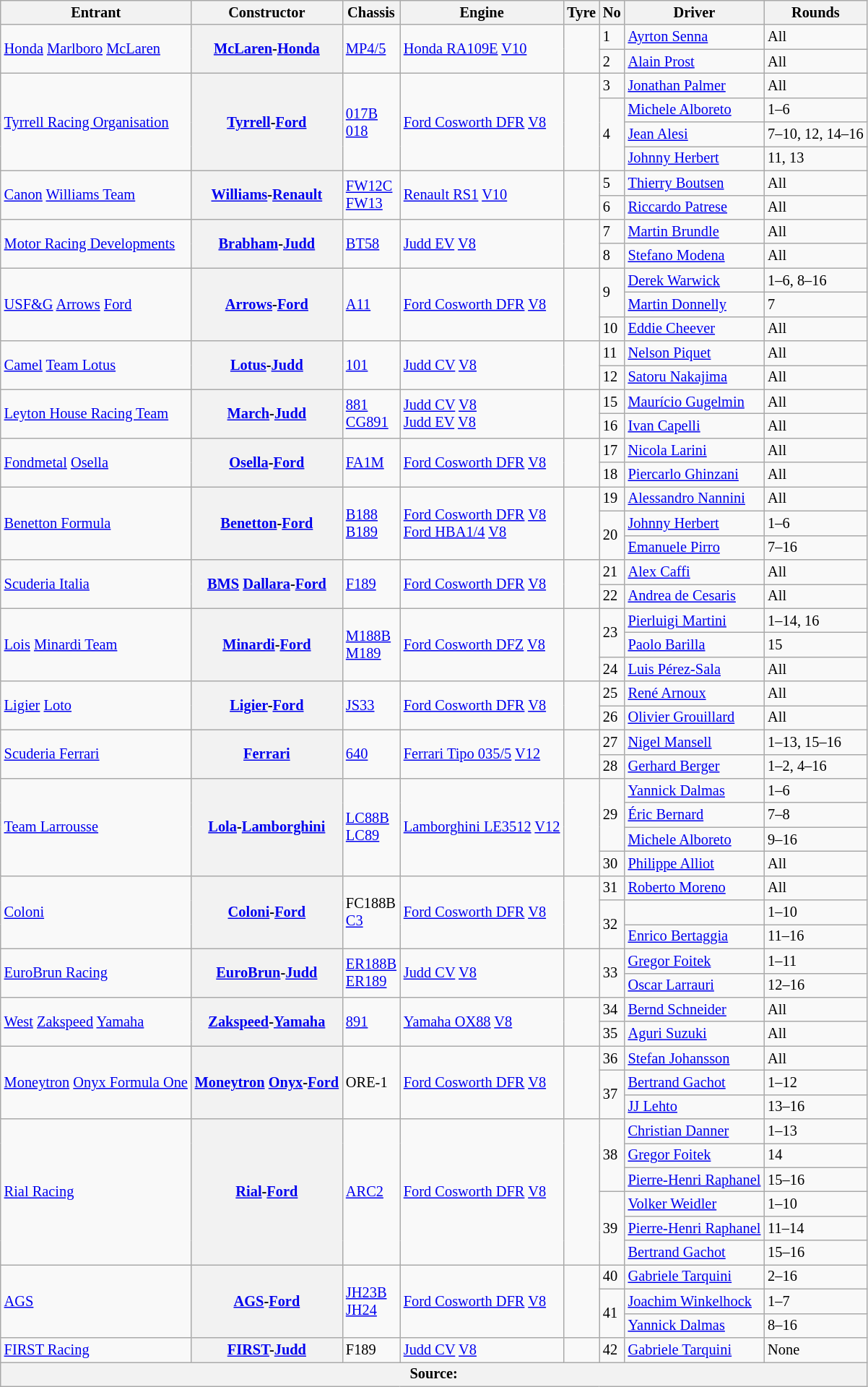<table class="wikitable sortable" style="font-size: 85%">
<tr>
<th>Entrant</th>
<th>Constructor</th>
<th>Chassis</th>
<th>Engine</th>
<th>Tyre</th>
<th>No</th>
<th>Driver</th>
<th>Rounds</th>
</tr>
<tr>
<td rowspan=2> <a href='#'>Honda</a> <a href='#'>Marlboro</a> <a href='#'>McLaren</a></td>
<th rowspan=2><a href='#'>McLaren</a>-<a href='#'>Honda</a></th>
<td rowspan=2><a href='#'>MP4/5</a></td>
<td rowspan=2><a href='#'>Honda RA109E</a> <a href='#'>V10</a></td>
<td rowspan=2></td>
<td>1</td>
<td> <a href='#'>Ayrton Senna</a></td>
<td>All</td>
</tr>
<tr>
<td>2</td>
<td> <a href='#'>Alain Prost</a></td>
<td>All</td>
</tr>
<tr>
<td rowspan=4> <a href='#'>Tyrrell Racing Organisation</a></td>
<th rowspan=4><a href='#'>Tyrrell</a>-<a href='#'>Ford</a></th>
<td rowspan=4><a href='#'>017B</a><br><a href='#'>018</a></td>
<td rowspan=4><a href='#'>Ford Cosworth DFR</a> <a href='#'>V8</a></td>
<td rowspan=4></td>
<td>3</td>
<td> <a href='#'>Jonathan Palmer</a></td>
<td>All</td>
</tr>
<tr>
<td rowspan=3>4</td>
<td> <a href='#'>Michele Alboreto</a></td>
<td>1–6</td>
</tr>
<tr>
<td> <a href='#'>Jean Alesi</a></td>
<td nowrap>7–10, 12, 14–16</td>
</tr>
<tr>
<td> <a href='#'>Johnny Herbert</a></td>
<td>11, 13</td>
</tr>
<tr>
<td rowspan=2> <a href='#'>Canon</a> <a href='#'>Williams Team</a></td>
<th rowspan=2><a href='#'>Williams</a>-<a href='#'>Renault</a></th>
<td rowspan=2><a href='#'>FW12C</a><br><a href='#'>FW13</a></td>
<td rowspan=2><a href='#'>Renault RS1</a> <a href='#'>V10</a></td>
<td rowspan=2></td>
<td>5</td>
<td> <a href='#'>Thierry Boutsen</a></td>
<td>All</td>
</tr>
<tr>
<td>6</td>
<td> <a href='#'>Riccardo Patrese</a></td>
<td>All</td>
</tr>
<tr>
<td rowspan=2> <a href='#'>Motor Racing Developments</a></td>
<th rowspan=2><a href='#'>Brabham</a>-<a href='#'>Judd</a></th>
<td rowspan=2><a href='#'>BT58</a></td>
<td rowspan=2><a href='#'>Judd EV</a> <a href='#'>V8</a></td>
<td rowspan=2></td>
<td>7</td>
<td> <a href='#'>Martin Brundle</a></td>
<td>All</td>
</tr>
<tr>
<td>8</td>
<td> <a href='#'>Stefano Modena</a></td>
<td>All</td>
</tr>
<tr>
<td rowspan=3> <a href='#'>USF&G</a> <a href='#'>Arrows</a> <a href='#'>Ford</a></td>
<th rowspan=3><a href='#'>Arrows</a>-<a href='#'>Ford</a></th>
<td rowspan=3><a href='#'>A11</a></td>
<td rowspan=3><a href='#'>Ford Cosworth DFR</a> <a href='#'>V8</a></td>
<td rowspan=3></td>
<td rowspan=2>9</td>
<td> <a href='#'>Derek Warwick</a></td>
<td>1–6, 8–16</td>
</tr>
<tr>
<td> <a href='#'>Martin Donnelly</a></td>
<td>7</td>
</tr>
<tr>
<td>10</td>
<td> <a href='#'>Eddie Cheever</a></td>
<td>All</td>
</tr>
<tr>
<td rowspan=2> <a href='#'>Camel</a> <a href='#'>Team Lotus</a></td>
<th rowspan=2><a href='#'>Lotus</a>-<a href='#'>Judd</a></th>
<td rowspan=2><a href='#'>101</a></td>
<td rowspan=2><a href='#'>Judd CV</a> <a href='#'>V8</a></td>
<td rowspan=2></td>
<td>11</td>
<td> <a href='#'>Nelson Piquet</a></td>
<td>All</td>
</tr>
<tr>
<td>12</td>
<td> <a href='#'>Satoru Nakajima</a></td>
<td>All</td>
</tr>
<tr>
<td rowspan=2> <a href='#'>Leyton House Racing Team</a></td>
<th rowspan=2><a href='#'>March</a>-<a href='#'>Judd</a></th>
<td rowspan=2><a href='#'>881</a><br><a href='#'>CG891</a></td>
<td rowspan=2><a href='#'>Judd CV</a> <a href='#'>V8</a><br><a href='#'>Judd EV</a> <a href='#'>V8</a></td>
<td rowspan=2></td>
<td>15</td>
<td> <a href='#'>Maurício Gugelmin</a></td>
<td>All</td>
</tr>
<tr>
<td>16</td>
<td> <a href='#'>Ivan Capelli</a></td>
<td>All</td>
</tr>
<tr>
<td rowspan=2> <a href='#'>Fondmetal</a> <a href='#'>Osella</a></td>
<th rowspan=2><a href='#'>Osella</a>-<a href='#'>Ford</a></th>
<td rowspan=2><a href='#'>FA1M</a></td>
<td rowspan=2><a href='#'>Ford Cosworth DFR</a> <a href='#'>V8</a></td>
<td rowspan=2></td>
<td>17</td>
<td> <a href='#'>Nicola Larini</a></td>
<td>All</td>
</tr>
<tr>
<td>18</td>
<td> <a href='#'>Piercarlo Ghinzani</a></td>
<td>All</td>
</tr>
<tr>
<td rowspan=3> <a href='#'>Benetton Formula</a></td>
<th rowspan=3><a href='#'>Benetton</a>-<a href='#'>Ford</a></th>
<td rowspan=3><a href='#'>B188</a><br><a href='#'>B189</a></td>
<td rowspan=3><a href='#'>Ford Cosworth DFR</a> <a href='#'>V8</a><br><a href='#'>Ford HBA1/4</a> <a href='#'>V8</a></td>
<td rowspan=3></td>
<td>19</td>
<td> <a href='#'>Alessandro Nannini</a></td>
<td>All</td>
</tr>
<tr>
<td rowspan=2>20</td>
<td> <a href='#'>Johnny Herbert</a></td>
<td>1–6</td>
</tr>
<tr>
<td> <a href='#'>Emanuele Pirro</a></td>
<td>7–16</td>
</tr>
<tr>
<td rowspan=2> <a href='#'>Scuderia Italia</a></td>
<th rowspan=2><a href='#'>BMS</a> <a href='#'>Dallara</a>-<a href='#'>Ford</a></th>
<td rowspan=2><a href='#'>F189</a></td>
<td rowspan=2><a href='#'>Ford Cosworth DFR</a> <a href='#'>V8</a></td>
<td rowspan=2></td>
<td>21</td>
<td> <a href='#'>Alex Caffi</a></td>
<td>All</td>
</tr>
<tr>
<td>22</td>
<td> <a href='#'>Andrea de Cesaris</a></td>
<td>All</td>
</tr>
<tr>
<td rowspan=3> <a href='#'>Lois</a> <a href='#'>Minardi Team</a></td>
<th rowspan=3><a href='#'>Minardi</a>-<a href='#'>Ford</a></th>
<td rowspan=3><a href='#'>M188B</a><br><a href='#'>M189</a></td>
<td rowspan=3><a href='#'>Ford Cosworth DFZ</a> <a href='#'>V8</a></td>
<td rowspan=3></td>
<td rowspan=2>23</td>
<td> <a href='#'>Pierluigi Martini</a></td>
<td>1–14, 16</td>
</tr>
<tr>
<td> <a href='#'>Paolo Barilla</a></td>
<td>15</td>
</tr>
<tr>
<td>24</td>
<td> <a href='#'>Luis Pérez-Sala</a></td>
<td>All</td>
</tr>
<tr>
<td rowspan=2> <a href='#'>Ligier</a> <a href='#'>Loto</a></td>
<th rowspan=2><a href='#'>Ligier</a>-<a href='#'>Ford</a></th>
<td rowspan=2><a href='#'>JS33</a></td>
<td rowspan=2><a href='#'>Ford Cosworth DFR</a> <a href='#'>V8</a></td>
<td rowspan=2></td>
<td>25</td>
<td> <a href='#'>René Arnoux</a></td>
<td>All</td>
</tr>
<tr>
<td>26</td>
<td> <a href='#'>Olivier Grouillard</a></td>
<td>All</td>
</tr>
<tr>
<td rowspan=2> <a href='#'>Scuderia Ferrari</a></td>
<th rowspan=2><a href='#'>Ferrari</a></th>
<td rowspan=2><a href='#'>640</a></td>
<td rowspan=2><a href='#'>Ferrari Tipo 035/5</a> <a href='#'>V12</a></td>
<td rowspan=2></td>
<td>27</td>
<td> <a href='#'>Nigel Mansell</a></td>
<td>1–13, 15–16</td>
</tr>
<tr>
<td>28</td>
<td> <a href='#'>Gerhard Berger</a></td>
<td>1–2, 4–16</td>
</tr>
<tr>
<td rowspan=4> <a href='#'>Team Larrousse</a></td>
<th rowspan=4><a href='#'>Lola</a>-<a href='#'>Lamborghini</a></th>
<td rowspan=4><a href='#'>LC88B</a><br><a href='#'>LC89</a></td>
<td rowspan=4><a href='#'>Lamborghini LE3512</a> <a href='#'>V12</a></td>
<td rowspan=4></td>
<td rowspan=3>29</td>
<td> <a href='#'>Yannick Dalmas</a></td>
<td>1–6</td>
</tr>
<tr>
<td> <a href='#'>Éric Bernard</a></td>
<td>7–8</td>
</tr>
<tr>
<td> <a href='#'>Michele Alboreto</a></td>
<td>9–16</td>
</tr>
<tr>
<td>30</td>
<td> <a href='#'>Philippe Alliot</a></td>
<td>All</td>
</tr>
<tr>
<td rowspan=3> <a href='#'>Coloni</a></td>
<th rowspan=3><a href='#'>Coloni</a>-<a href='#'>Ford</a></th>
<td rowspan=3>FC188B<br><a href='#'>C3</a></td>
<td rowspan=3><a href='#'>Ford Cosworth DFR</a> <a href='#'>V8</a></td>
<td rowspan=3></td>
<td>31</td>
<td> <a href='#'>Roberto Moreno</a></td>
<td>All</td>
</tr>
<tr>
<td rowspan=2>32</td>
<td></td>
<td>1–10</td>
</tr>
<tr>
<td> <a href='#'>Enrico Bertaggia</a></td>
<td>11–16</td>
</tr>
<tr>
<td rowspan=2> <a href='#'>EuroBrun Racing</a></td>
<th rowspan=2><a href='#'>EuroBrun</a>-<a href='#'>Judd</a></th>
<td rowspan=2><a href='#'>ER188B</a><br><a href='#'>ER189</a></td>
<td rowspan=2><a href='#'>Judd CV</a> <a href='#'>V8</a></td>
<td rowspan=2></td>
<td rowspan=2>33</td>
<td> <a href='#'>Gregor Foitek</a></td>
<td>1–11</td>
</tr>
<tr>
<td> <a href='#'>Oscar Larrauri</a></td>
<td>12–16</td>
</tr>
<tr>
<td rowspan=2> <a href='#'>West</a> <a href='#'>Zakspeed</a> <a href='#'>Yamaha</a></td>
<th rowspan=2><a href='#'>Zakspeed</a>-<a href='#'>Yamaha</a></th>
<td rowspan=2><a href='#'>891</a></td>
<td rowspan=2><a href='#'>Yamaha OX88</a> <a href='#'>V8</a></td>
<td rowspan=2></td>
<td>34</td>
<td> <a href='#'>Bernd Schneider</a></td>
<td>All</td>
</tr>
<tr>
<td>35</td>
<td> <a href='#'>Aguri Suzuki</a></td>
<td>All</td>
</tr>
<tr>
<td rowspan=3 nowrap> <a href='#'>Moneytron</a> <a href='#'>Onyx Formula One</a></td>
<th rowspan=3 nowrap><a href='#'>Moneytron</a> <a href='#'>Onyx</a>-<a href='#'>Ford</a></th>
<td rowspan=3>ORE-1</td>
<td rowspan=3><a href='#'>Ford Cosworth DFR</a> <a href='#'>V8</a></td>
<td rowspan=3></td>
<td>36</td>
<td> <a href='#'>Stefan Johansson</a></td>
<td>All</td>
</tr>
<tr>
<td rowspan=2>37</td>
<td> <a href='#'>Bertrand Gachot</a></td>
<td>1–12</td>
</tr>
<tr>
<td> <a href='#'>JJ Lehto</a></td>
<td>13–16</td>
</tr>
<tr>
<td rowspan=6> <a href='#'>Rial Racing</a></td>
<th rowspan=6><a href='#'>Rial</a>-<a href='#'>Ford</a></th>
<td rowspan=6><a href='#'>ARC2</a></td>
<td rowspan=6><a href='#'>Ford Cosworth DFR</a> <a href='#'>V8</a></td>
<td rowspan=6></td>
<td rowspan=3>38</td>
<td> <a href='#'>Christian Danner</a></td>
<td>1–13</td>
</tr>
<tr>
<td> <a href='#'>Gregor Foitek</a></td>
<td>14</td>
</tr>
<tr>
<td nowrap> <a href='#'>Pierre-Henri Raphanel</a></td>
<td>15–16</td>
</tr>
<tr>
<td rowspan=3>39</td>
<td> <a href='#'>Volker Weidler</a></td>
<td>1–10</td>
</tr>
<tr>
<td nowrap> <a href='#'>Pierre-Henri Raphanel</a></td>
<td>11–14</td>
</tr>
<tr>
<td> <a href='#'>Bertrand Gachot</a></td>
<td>15–16</td>
</tr>
<tr>
<td rowspan=3> <a href='#'>AGS</a></td>
<th rowspan=3><a href='#'>AGS</a>-<a href='#'>Ford</a></th>
<td rowspan=3><a href='#'>JH23B</a><br><a href='#'>JH24</a></td>
<td rowspan=3><a href='#'>Ford Cosworth DFR</a> <a href='#'>V8</a></td>
<td rowspan=3></td>
<td>40</td>
<td> <a href='#'>Gabriele Tarquini</a></td>
<td>2–16</td>
</tr>
<tr>
<td rowspan=2>41</td>
<td> <a href='#'>Joachim Winkelhock</a></td>
<td>1–7</td>
</tr>
<tr>
<td> <a href='#'>Yannick Dalmas</a></td>
<td>8–16</td>
</tr>
<tr>
<td> <a href='#'>FIRST Racing</a></td>
<th><a href='#'>FIRST</a>-<a href='#'>Judd</a></th>
<td>F189</td>
<td><a href='#'>Judd CV</a> <a href='#'>V8</a></td>
<td></td>
<td>42</td>
<td> <a href='#'>Gabriele Tarquini</a></td>
<td>None</td>
</tr>
<tr>
<th colspan=8>Source:</th>
</tr>
</table>
